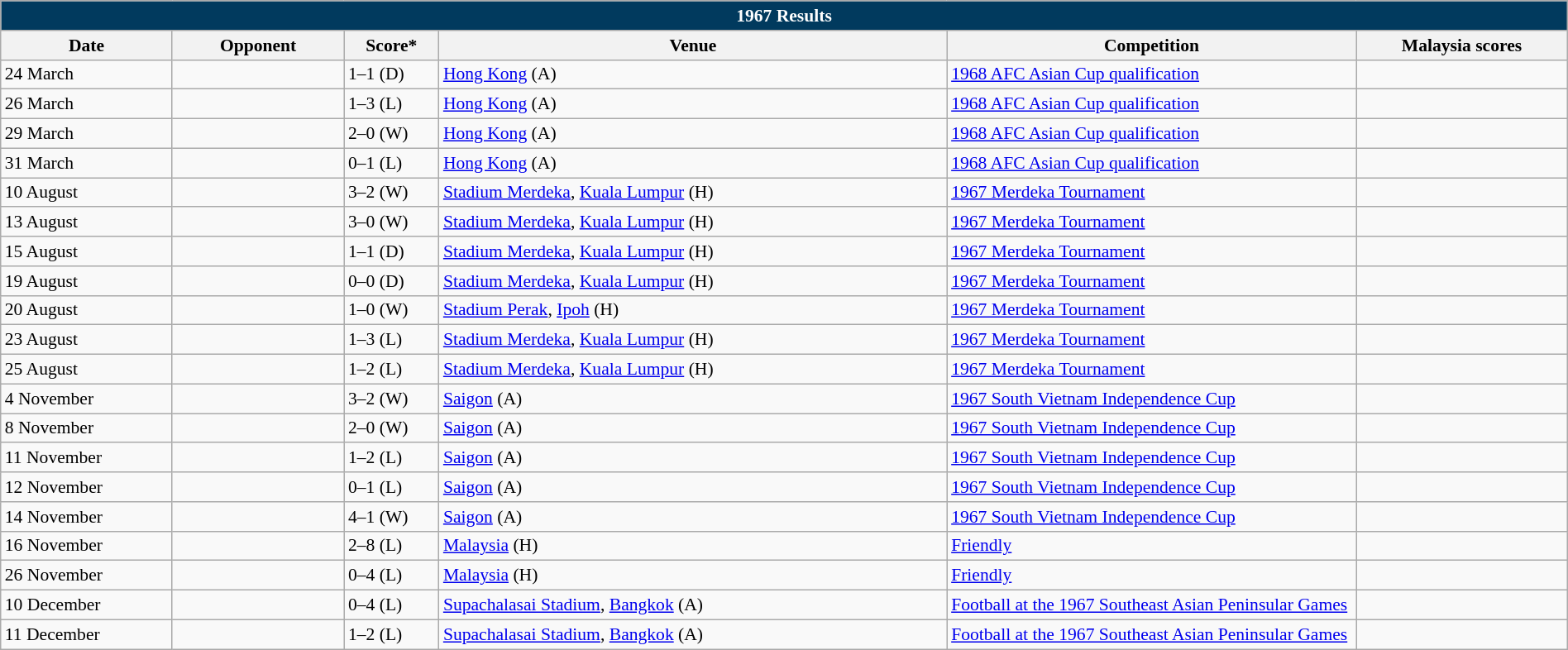<table class="wikitable" width=100% style="text-align:left;font-size:90%;">
<tr>
<th colspan=9 style="background: #013A5E; color: #FFFFFF;">1967 Results</th>
</tr>
<tr>
<th width=80>Date</th>
<th width=80>Opponent</th>
<th width=20>Score*</th>
<th width=250>Venue</th>
<th width=200>Competition</th>
<th width=100>Malaysia scores</th>
</tr>
<tr>
<td>24 March</td>
<td></td>
<td>1–1 (D)</td>
<td><a href='#'>Hong Kong</a> (A)</td>
<td><a href='#'>1968 AFC Asian Cup qualification</a></td>
<td></td>
</tr>
<tr>
<td>26 March</td>
<td></td>
<td>1–3 (L)</td>
<td><a href='#'>Hong Kong</a> (A)</td>
<td><a href='#'>1968 AFC Asian Cup qualification</a></td>
<td></td>
</tr>
<tr>
<td>29 March</td>
<td></td>
<td>2–0 (W)</td>
<td><a href='#'>Hong Kong</a> (A)</td>
<td><a href='#'>1968 AFC Asian Cup qualification</a></td>
<td></td>
</tr>
<tr>
<td>31 March</td>
<td></td>
<td>0–1 (L)</td>
<td><a href='#'>Hong Kong</a> (A)</td>
<td><a href='#'>1968 AFC Asian Cup qualification</a></td>
<td></td>
</tr>
<tr>
<td>10 August</td>
<td></td>
<td>3–2 (W)</td>
<td><a href='#'>Stadium Merdeka</a>, <a href='#'>Kuala Lumpur</a> (H)</td>
<td><a href='#'>1967 Merdeka Tournament</a></td>
<td></td>
</tr>
<tr>
<td>13 August</td>
<td></td>
<td>3–0 (W)</td>
<td><a href='#'>Stadium Merdeka</a>, <a href='#'>Kuala Lumpur</a> (H)</td>
<td><a href='#'>1967 Merdeka Tournament</a></td>
<td></td>
</tr>
<tr>
<td>15 August</td>
<td></td>
<td>1–1 (D)</td>
<td><a href='#'>Stadium Merdeka</a>, <a href='#'>Kuala Lumpur</a> (H)</td>
<td><a href='#'>1967 Merdeka Tournament</a></td>
<td></td>
</tr>
<tr>
<td>19 August</td>
<td></td>
<td>0–0 (D)</td>
<td><a href='#'>Stadium Merdeka</a>, <a href='#'>Kuala Lumpur</a> (H)</td>
<td><a href='#'>1967 Merdeka Tournament</a></td>
<td></td>
</tr>
<tr>
<td>20 August</td>
<td></td>
<td>1–0 (W)</td>
<td><a href='#'>Stadium Perak</a>, <a href='#'>Ipoh</a> (H)</td>
<td><a href='#'>1967 Merdeka Tournament</a></td>
<td></td>
</tr>
<tr>
<td>23 August</td>
<td></td>
<td>1–3 (L)</td>
<td><a href='#'>Stadium Merdeka</a>, <a href='#'>Kuala Lumpur</a> (H)</td>
<td><a href='#'>1967 Merdeka Tournament</a></td>
<td></td>
</tr>
<tr>
<td>25 August</td>
<td></td>
<td>1–2 (L)</td>
<td><a href='#'>Stadium Merdeka</a>, <a href='#'>Kuala Lumpur</a> (H)</td>
<td><a href='#'>1967 Merdeka Tournament</a></td>
<td></td>
</tr>
<tr>
<td>4 November</td>
<td></td>
<td>3–2 (W)</td>
<td><a href='#'>Saigon</a> (A)</td>
<td><a href='#'>1967 South Vietnam Independence Cup</a></td>
<td></td>
</tr>
<tr>
<td>8 November</td>
<td></td>
<td>2–0 (W)</td>
<td><a href='#'>Saigon</a> (A)</td>
<td><a href='#'>1967 South Vietnam Independence Cup</a></td>
<td></td>
</tr>
<tr>
<td>11 November</td>
<td></td>
<td>1–2 (L)</td>
<td><a href='#'>Saigon</a> (A)</td>
<td><a href='#'>1967 South Vietnam Independence Cup</a></td>
<td></td>
</tr>
<tr>
<td>12 November</td>
<td></td>
<td>0–1 (L)</td>
<td><a href='#'>Saigon</a> (A)</td>
<td><a href='#'>1967 South Vietnam Independence Cup</a></td>
<td></td>
</tr>
<tr>
<td>14 November</td>
<td></td>
<td>4–1 (W)</td>
<td><a href='#'>Saigon</a> (A)</td>
<td><a href='#'>1967 South Vietnam Independence Cup</a></td>
<td></td>
</tr>
<tr>
<td>16 November</td>
<td></td>
<td>2–8 (L)</td>
<td><a href='#'>Malaysia</a> (H)</td>
<td><a href='#'>Friendly</a></td>
<td></td>
</tr>
<tr>
<td>26 November</td>
<td></td>
<td>0–4 (L)</td>
<td><a href='#'>Malaysia</a> (H)</td>
<td><a href='#'>Friendly</a></td>
<td></td>
</tr>
<tr>
<td>10 December</td>
<td></td>
<td>0–4 (L)</td>
<td><a href='#'>Supachalasai Stadium</a>, <a href='#'>Bangkok</a> (A)</td>
<td><a href='#'>Football at the 1967 Southeast Asian Peninsular Games</a></td>
<td></td>
</tr>
<tr>
<td>11 December</td>
<td></td>
<td>1–2 (L)</td>
<td><a href='#'>Supachalasai Stadium</a>, <a href='#'>Bangkok</a> (A)</td>
<td><a href='#'>Football at the 1967 Southeast Asian Peninsular Games</a></td>
<td></td>
</tr>
</table>
